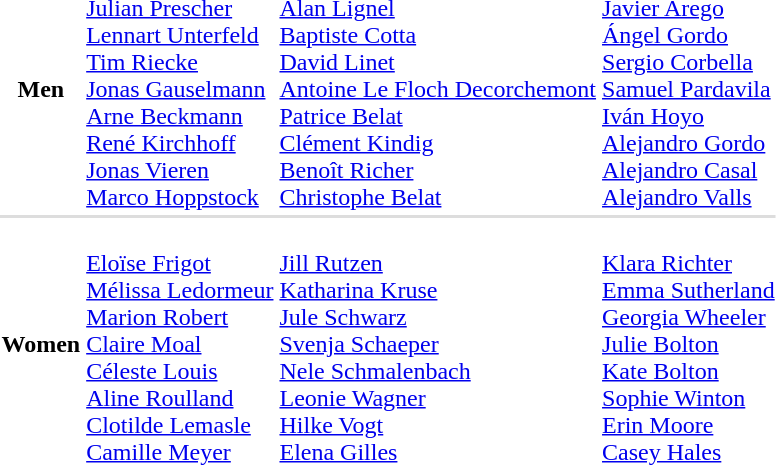<table>
<tr>
<th scope="row">Men</th>
<td><br><a href='#'>Julian Prescher</a><br><a href='#'>Lennart Unterfeld</a><br><a href='#'>Tim Riecke</a><br><a href='#'>Jonas Gauselmann</a><br><a href='#'>Arne Beckmann</a><br><a href='#'>René Kirchhoff</a><br><a href='#'>Jonas Vieren</a><br><a href='#'>Marco Hoppstock</a></td>
<td><br><a href='#'>Alan Lignel</a><br><a href='#'>Baptiste Cotta</a><br><a href='#'>David Linet</a><br><a href='#'>Antoine Le Floch Decorchemont</a><br><a href='#'>Patrice Belat</a><br><a href='#'>Clément Kindig</a><br><a href='#'>Benoît Richer</a><br><a href='#'>Christophe Belat</a></td>
<td><br><a href='#'>Javier Arego</a><br><a href='#'>Ángel Gordo</a><br><a href='#'>Sergio Corbella</a><br><a href='#'>Samuel Pardavila</a><br><a href='#'>Iván Hoyo</a><br><a href='#'>Alejandro Gordo</a><br><a href='#'>Alejandro Casal</a><br><a href='#'>Alejandro Valls</a></td>
</tr>
<tr bgcolor=#DDDDDD>
<td colspan=4></td>
</tr>
<tr>
<th scope="row">Women</th>
<td><br><a href='#'>Eloïse Frigot</a><br><a href='#'>Mélissa Ledormeur</a><br><a href='#'>Marion Robert</a><br><a href='#'>Claire Moal</a><br><a href='#'>Céleste Louis</a><br><a href='#'>Aline Roulland</a><br><a href='#'>Clotilde Lemasle</a><br><a href='#'>Camille Meyer</a></td>
<td><br><a href='#'>Jill Rutzen</a><br><a href='#'>Katharina Kruse</a><br><a href='#'>Jule Schwarz</a><br><a href='#'>Svenja Schaeper</a><br><a href='#'>Nele Schmalenbach</a><br><a href='#'>Leonie Wagner</a><br><a href='#'>Hilke Vogt</a><br><a href='#'>Elena Gilles</a></td>
<td><br><a href='#'>Klara Richter</a><br><a href='#'>Emma Sutherland</a><br><a href='#'>Georgia Wheeler</a><br><a href='#'>Julie Bolton</a><br><a href='#'>Kate Bolton</a><br><a href='#'>Sophie Winton</a><br><a href='#'>Erin Moore</a><br><a href='#'>Casey Hales</a></td>
</tr>
</table>
